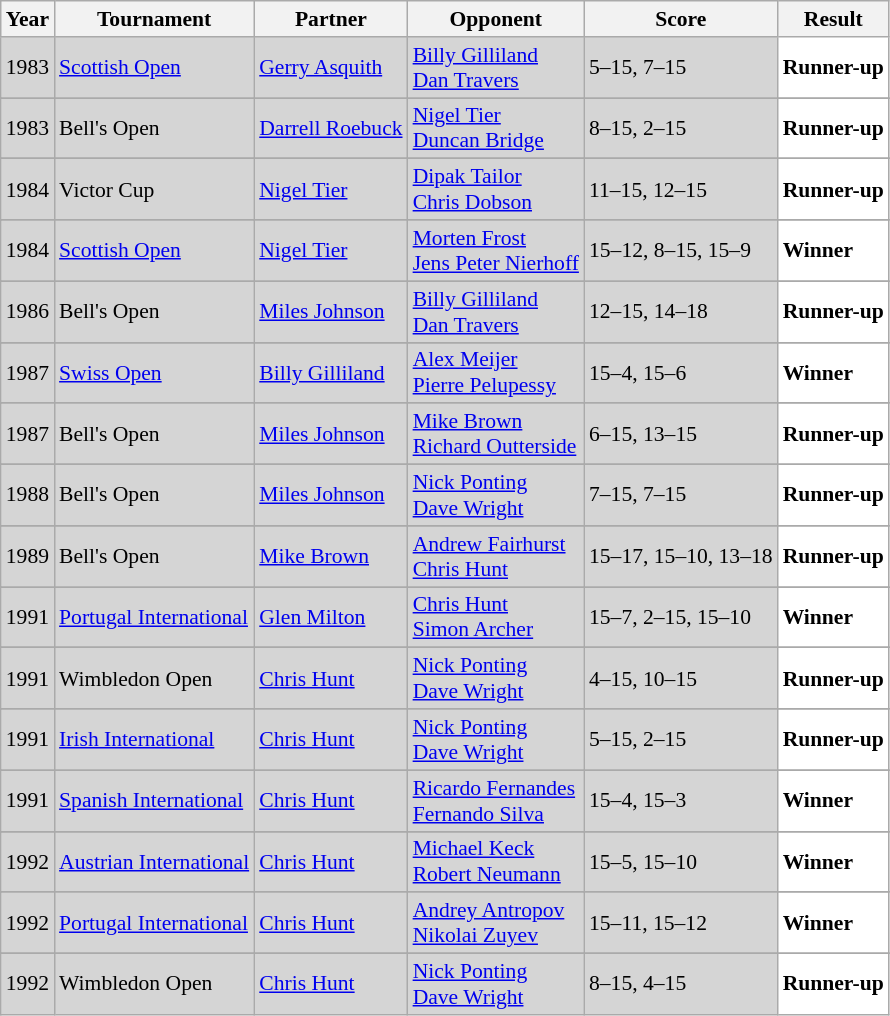<table class="sortable wikitable" style="font-size: 90%;">
<tr>
<th>Year</th>
<th>Tournament</th>
<th>Partner</th>
<th>Opponent</th>
<th>Score</th>
<th>Result</th>
</tr>
<tr style="background:#D5D5D5">
<td align="center">1983</td>
<td align="left"><a href='#'>Scottish Open</a></td>
<td align="left"> <a href='#'>Gerry Asquith</a></td>
<td align="left"> <a href='#'>Billy Gilliland</a> <br>  <a href='#'>Dan Travers</a></td>
<td align="left">5–15, 7–15</td>
<td style="text-align:left; background:white"> <strong>Runner-up</strong></td>
</tr>
<tr>
</tr>
<tr style="background:#D5D5D5">
<td align="center">1983</td>
<td align="left">Bell's Open</td>
<td align="left"> <a href='#'>Darrell Roebuck</a></td>
<td align="left"> <a href='#'>Nigel Tier</a> <br>  <a href='#'>Duncan Bridge</a></td>
<td align="left">8–15, 2–15</td>
<td style="text-align:left; background:white"> <strong>Runner-up</strong></td>
</tr>
<tr>
</tr>
<tr style="background:#D5D5D5">
<td align="center">1984</td>
<td align="left">Victor Cup</td>
<td align="left"> <a href='#'>Nigel Tier</a></td>
<td align="left"> <a href='#'>Dipak Tailor</a> <br>  <a href='#'>Chris Dobson</a></td>
<td align="left">11–15, 12–15</td>
<td style="text-align:left; background:white"> <strong>Runner-up</strong></td>
</tr>
<tr>
</tr>
<tr style="background:#D5D5D5">
<td align="center">1984</td>
<td align="left"><a href='#'>Scottish Open</a></td>
<td align="left"> <a href='#'>Nigel Tier</a></td>
<td align="left"> <a href='#'>Morten Frost</a> <br>  <a href='#'>Jens Peter Nierhoff</a></td>
<td align="left">15–12, 8–15, 15–9</td>
<td style="text-align:left; background:white"> <strong>Winner</strong></td>
</tr>
<tr>
</tr>
<tr style="background:#D5D5D5">
<td align="center">1986</td>
<td align="left">Bell's Open</td>
<td align="left"> <a href='#'>Miles Johnson</a></td>
<td align="left"> <a href='#'>Billy Gilliland</a> <br>  <a href='#'>Dan Travers</a></td>
<td align="left">12–15, 14–18</td>
<td style="text-align:left; background:white"> <strong>Runner-up</strong></td>
</tr>
<tr>
</tr>
<tr style="background:#D5D5D5">
<td align="center">1987</td>
<td align="left"><a href='#'>Swiss Open</a></td>
<td align="left"> <a href='#'>Billy Gilliland</a></td>
<td align="left"> <a href='#'>Alex Meijer</a> <br>  <a href='#'>Pierre Pelupessy</a></td>
<td align="left">15–4, 15–6</td>
<td style="text-align:left; background:white"> <strong>Winner</strong></td>
</tr>
<tr>
</tr>
<tr style="background:#D5D5D5">
<td align="center">1987</td>
<td align="left">Bell's Open</td>
<td align="left"> <a href='#'>Miles Johnson</a></td>
<td align="left"> <a href='#'>Mike Brown</a> <br>  <a href='#'>Richard Outterside</a></td>
<td align="left">6–15, 13–15</td>
<td style="text-align:left; background:white"> <strong>Runner-up</strong></td>
</tr>
<tr>
</tr>
<tr style="background:#D5D5D5">
<td align="center">1988</td>
<td align="left">Bell's Open</td>
<td align="left"> <a href='#'>Miles Johnson</a></td>
<td align="left"> <a href='#'>Nick Ponting</a> <br>  <a href='#'>Dave Wright</a></td>
<td align="left">7–15, 7–15</td>
<td style="text-align:left; background:white"> <strong>Runner-up</strong></td>
</tr>
<tr>
</tr>
<tr style="background:#D5D5D5">
<td align="center">1989</td>
<td align="left">Bell's Open</td>
<td align="left"> <a href='#'>Mike Brown</a></td>
<td align="left"> <a href='#'>Andrew Fairhurst</a> <br>  <a href='#'>Chris Hunt</a></td>
<td align="left">15–17, 15–10, 13–18</td>
<td style="text-align:left; background:white"> <strong>Runner-up</strong></td>
</tr>
<tr>
</tr>
<tr style="background:#D5D5D5">
<td align="center">1991</td>
<td align="left"><a href='#'>Portugal International</a></td>
<td align="left"> <a href='#'>Glen Milton</a></td>
<td align="left"> <a href='#'>Chris Hunt</a> <br>  <a href='#'>Simon Archer</a></td>
<td align="left">15–7, 2–15, 15–10</td>
<td style="text-align:left; background:white"> <strong>Winner</strong></td>
</tr>
<tr>
</tr>
<tr style="background:#D5D5D5">
<td align="center">1991</td>
<td align="left">Wimbledon Open</td>
<td align="left"> <a href='#'>Chris Hunt</a></td>
<td align="left"> <a href='#'>Nick Ponting</a> <br>  <a href='#'>Dave Wright</a></td>
<td align="left">4–15, 10–15</td>
<td style="text-align:left; background:white"> <strong>Runner-up</strong></td>
</tr>
<tr>
</tr>
<tr style="background:#D5D5D5">
<td align="center">1991</td>
<td align="left"><a href='#'>Irish International</a></td>
<td align="left"> <a href='#'>Chris Hunt</a></td>
<td align="left"> <a href='#'>Nick Ponting</a> <br>  <a href='#'>Dave Wright</a></td>
<td align="left">5–15, 2–15</td>
<td style="text-align:left; background:white"> <strong>Runner-up</strong></td>
</tr>
<tr>
</tr>
<tr style="background:#D5D5D5">
<td align="center">1991</td>
<td align="left"><a href='#'>Spanish International</a></td>
<td align="left"> <a href='#'>Chris Hunt</a></td>
<td align="left"> <a href='#'>Ricardo Fernandes</a> <br>  <a href='#'>Fernando Silva</a></td>
<td align="left">15–4, 15–3</td>
<td style="text-align:left; background:white"> <strong>Winner</strong></td>
</tr>
<tr>
</tr>
<tr style="background:#D5D5D5">
<td align="center">1992</td>
<td align="left"><a href='#'>Austrian International</a></td>
<td align="left"> <a href='#'>Chris Hunt</a></td>
<td align="left"> <a href='#'>Michael Keck</a> <br>  <a href='#'>Robert Neumann</a></td>
<td align="left">15–5, 15–10</td>
<td style="text-align:left; background:white"> <strong>Winner</strong></td>
</tr>
<tr>
</tr>
<tr style="background:#D5D5D5">
<td align="center">1992</td>
<td align="left"><a href='#'>Portugal International</a></td>
<td align="left"> <a href='#'>Chris Hunt</a></td>
<td align="left"> <a href='#'>Andrey Antropov</a> <br>  <a href='#'>Nikolai Zuyev</a></td>
<td align="left">15–11, 15–12</td>
<td style="text-align:left; background:white"> <strong>Winner</strong></td>
</tr>
<tr>
</tr>
<tr style="background:#D5D5D5">
<td align="center">1992</td>
<td align="left">Wimbledon Open</td>
<td align="left"> <a href='#'>Chris Hunt</a></td>
<td align="left"> <a href='#'>Nick Ponting</a> <br>  <a href='#'>Dave Wright</a></td>
<td align="left">8–15, 4–15</td>
<td style="text-align:left; background:white"> <strong>Runner-up</strong></td>
</tr>
</table>
